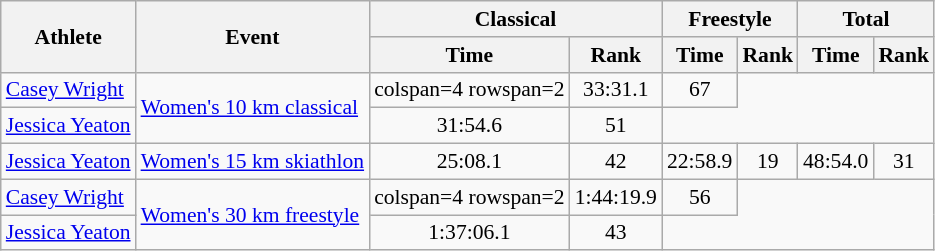<table class=wikitable style=font-size:90%;text-align:center>
<tr>
<th rowspan=2>Athlete</th>
<th rowspan=2>Event</th>
<th colspan=2>Classical</th>
<th colspan=2>Freestyle</th>
<th colspan=2>Total</th>
</tr>
<tr style=ont-size:95%>
<th>Time</th>
<th>Rank</th>
<th>Time</th>
<th>Rank</th>
<th>Time</th>
<th>Rank</th>
</tr>
<tr>
<td align=left><a href='#'>Casey Wright</a></td>
<td align=left rowspan=2><a href='#'>Women's 10 km classical</a></td>
<td>colspan=4 rowspan=2 </td>
<td>33:31.1</td>
<td>67</td>
</tr>
<tr>
<td align=left><a href='#'>Jessica Yeaton</a></td>
<td>31:54.6</td>
<td>51</td>
</tr>
<tr>
<td align=left><a href='#'>Jessica Yeaton</a></td>
<td align=left><a href='#'>Women's 15 km skiathlon</a></td>
<td>25:08.1</td>
<td>42</td>
<td>22:58.9</td>
<td>19</td>
<td>48:54.0</td>
<td>31</td>
</tr>
<tr>
<td align=left><a href='#'>Casey Wright</a></td>
<td align=left rowspan=2><a href='#'>Women's 30 km freestyle</a></td>
<td>colspan=4 rowspan=2 </td>
<td>1:44:19.9</td>
<td>56</td>
</tr>
<tr>
<td align=left><a href='#'>Jessica Yeaton</a></td>
<td>1:37:06.1</td>
<td>43</td>
</tr>
</table>
